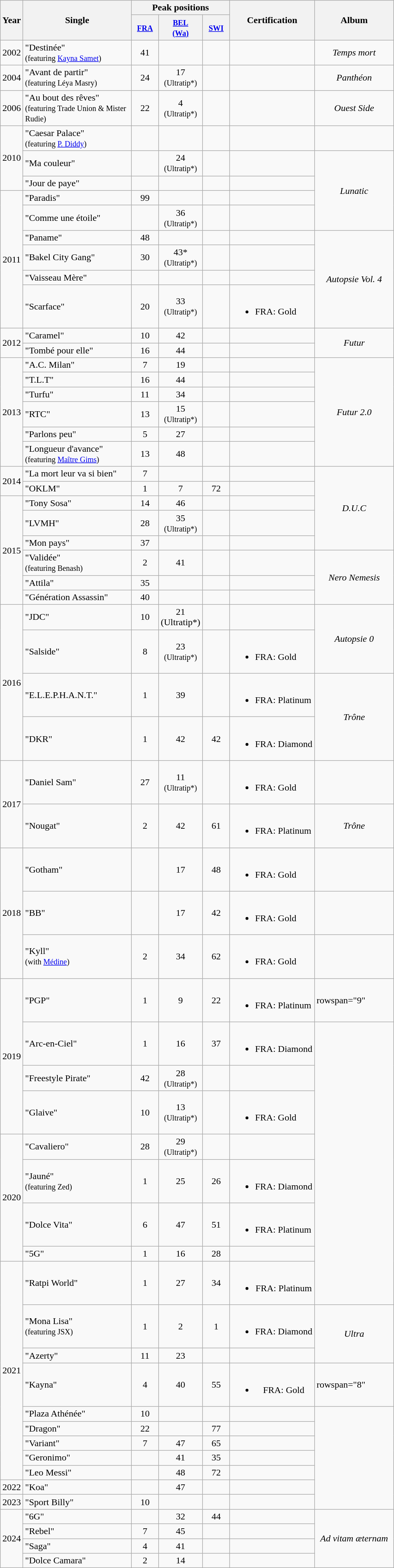<table class="wikitable">
<tr>
<th rowspan="2" style="text-align:center; width:10px;">Year</th>
<th rowspan="2" style="text-align:center; width:180px;">Single</th>
<th style="text-align:center;" colspan="3">Peak positions</th>
<th rowspan="2" style="text-align:center;">Certification</th>
<th rowspan="2" style="text-align:center; width:130px;">Album</th>
</tr>
<tr>
<th width="40"><small><a href='#'>FRA</a></small><br></th>
<th width="40"><small><a href='#'>BEL<br>(Wa)</a><br></small></th>
<th width="40"><small><a href='#'>SWI</a></small><br></th>
</tr>
<tr>
<td style="text-align:center;">2002</td>
<td>"Destinée" <br><small>(featuring <a href='#'>Kayna Samet</a>)</small></td>
<td style="text-align:center;">41</td>
<td style="text-align:center;"></td>
<td style="text-align:center;"></td>
<td style="text-align:center;"></td>
<td style="text-align:center;"><em>Temps mort</em></td>
</tr>
<tr>
<td style="text-align:center;">2004</td>
<td>"Avant de partir" <br><small>(featuring Léya Masry)</small></td>
<td style="text-align:center;">24</td>
<td style="text-align:center;">17<br><small>(Ultratip*)</small></td>
<td style="text-align:center;"></td>
<td style="text-align:center;"></td>
<td style="text-align:center;"><em>Panthéon</em></td>
</tr>
<tr>
<td style="text-align:center;">2006</td>
<td>"Au bout des rêves" <br><small>(featuring Trade Union & Mister Rudie)</small></td>
<td style="text-align:center;">22</td>
<td style="text-align:center;">4<br><small>(Ultratip*)</small></td>
<td style="text-align:center;"></td>
<td style="text-align:center;"></td>
<td style="text-align:center;"><em>Ouest Side</em></td>
</tr>
<tr>
<td style="text-align:center;" rowspan="3">2010</td>
<td>"Caesar Palace" <br><small>(featuring <a href='#'>P. Diddy</a>)</small></td>
<td style="text-align:center;"></td>
<td style="text-align:center;"></td>
<td style="text-align:center;"></td>
<td style="text-align:center;"></td>
<td style="text-align:center;"></td>
</tr>
<tr>
<td>"Ma couleur"</td>
<td style="text-align:center;"></td>
<td style="text-align:center;">24<br><small>(Ultratip*)</small></td>
<td style="text-align:center;"></td>
<td style="text-align:center;"></td>
<td style="text-align:center;" rowspan=4><em>Lunatic</em></td>
</tr>
<tr>
<td>"Jour de paye"</td>
<td style="text-align:center;"></td>
<td style="text-align:center;"></td>
<td style="text-align:center;"></td>
<td style="text-align:center;"></td>
</tr>
<tr>
<td style="text-align:center;" rowspan="6">2011</td>
<td>"Paradis"</td>
<td style="text-align:center;">99</td>
<td style="text-align:center;"></td>
<td style="text-align:center;"></td>
<td style="text-align:center;"></td>
</tr>
<tr>
<td>"Comme une étoile"</td>
<td style="text-align:center;"></td>
<td style="text-align:center;">36<br><small>(Ultratip*)</small></td>
<td style="text-align:center;"></td>
<td style="text-align:center;"></td>
</tr>
<tr>
<td>"Paname"</td>
<td style="text-align:center;">48</td>
<td style="text-align:center;"></td>
<td style="text-align:center;"></td>
<td style="text-align:center;"></td>
<td style="text-align:center;" rowspan=4><em>Autopsie Vol. 4</em></td>
</tr>
<tr>
<td>"Bakel City Gang"</td>
<td style="text-align:center;">30</td>
<td style="text-align:center;">43*<small>(Ultratip*)</small></td>
<td style="text-align:center;"></td>
<td style="text-align:center;"></td>
</tr>
<tr>
<td>"Vaisseau Mère"</td>
<td style="text-align:center;"></td>
<td style="text-align:center;"></td>
<td style="text-align:center;"></td>
<td style="text-align:center;"></td>
</tr>
<tr>
<td>"Scarface"</td>
<td style="text-align:center;">20</td>
<td style="text-align:center;">33<br><small>(Ultratip*)</small></td>
<td style="text-align:center;"></td>
<td><br><ul><li>FRA: Gold</li></ul></td>
</tr>
<tr>
<td style="text-align:center;" rowspan="2">2012</td>
<td>"Caramel"</td>
<td style="text-align:center;">10</td>
<td style="text-align:center;">42</td>
<td style="text-align:center;"></td>
<td style="text-align:center;"></td>
<td style="text-align:center;" rowspan=2><em>Futur</em></td>
</tr>
<tr>
<td>"Tombé pour elle"</td>
<td style="text-align:center;">16</td>
<td style="text-align:center;">44</td>
<td style="text-align:center;"></td>
<td style="text-align:center;"></td>
</tr>
<tr>
<td style="text-align:center;" rowspan="6">2013</td>
<td>"A.C. Milan"</td>
<td style="text-align:center;">7</td>
<td style="text-align:center;">19</td>
<td style="text-align:center;"></td>
<td style="text-align:center;"></td>
<td style="text-align:center;" rowspan=6><em>Futur 2.0</em></td>
</tr>
<tr>
<td>"T.L.T"</td>
<td style="text-align:center;">16</td>
<td style="text-align:center;">44</td>
<td style="text-align:center;"></td>
<td style="text-align:center;"></td>
</tr>
<tr>
<td>"Turfu"</td>
<td style="text-align:center;">11</td>
<td style="text-align:center;">34</td>
<td style="text-align:center;"></td>
<td style="text-align:center;"></td>
</tr>
<tr>
<td>"RTC"</td>
<td style="text-align:center;">13</td>
<td style="text-align:center;">15<br><small>(Ultratip*)</small></td>
<td style="text-align:center;"></td>
<td style="text-align:center;"></td>
</tr>
<tr>
<td>"Parlons peu"</td>
<td style="text-align:center;">5</td>
<td style="text-align:center;">27</td>
<td style="text-align:center;"></td>
<td style="text-align:center;"></td>
</tr>
<tr>
<td>"Longueur d'avance" <br><small>(featuring <a href='#'>Maître Gims</a>)</small></td>
<td style="text-align:center;">13</td>
<td style="text-align:center;">48</td>
<td style="text-align:center;"></td>
<td style="text-align:center;"></td>
</tr>
<tr>
<td style="text-align:center;" rowspan=2>2014</td>
<td>"La mort leur va si bien"</td>
<td style="text-align:center;">7</td>
<td style="text-align:center;"></td>
<td style="text-align:center;"></td>
<td style="text-align:center;"></td>
<td style="text-align:center;" rowspan=5><em>D.U.C</em></td>
</tr>
<tr>
<td>"OKLM"</td>
<td style="text-align:center;">1</td>
<td style="text-align:center;">7</td>
<td style="text-align:center;">72</td>
<td style="text-align:center;"></td>
</tr>
<tr>
<td style="text-align:center;" rowspan="6">2015</td>
<td>"Tony Sosa"</td>
<td style="text-align:center;">14</td>
<td style="text-align:center;">46</td>
<td style="text-align:center;"></td>
<td style="text-align:center;"></td>
</tr>
<tr>
<td>"LVMH"</td>
<td style="text-align:center;">28</td>
<td style="text-align:center;">35<br><small>(Ultratip*)</small></td>
<td style="text-align:center;"></td>
<td style="text-align:center;"></td>
</tr>
<tr>
<td>"Mon pays"</td>
<td style="text-align:center;">37</td>
<td style="text-align:center;"></td>
<td style="text-align:center;"></td>
<td style="text-align:center;"></td>
</tr>
<tr>
<td>"Validée" <br><small>(featuring Benash)</small></td>
<td style="text-align:center;">2</td>
<td style="text-align:center;">41</td>
<td style="text-align:center;"></td>
<td style="text-align:center;"></td>
<td style="text-align:center;" rowspan=3><em>Nero Nemesis</em></td>
</tr>
<tr>
<td>"Attila"</td>
<td style="text-align:center;">35</td>
<td style="text-align:center;"></td>
<td style="text-align:center;"></td>
<td style="text-align:center;"></td>
</tr>
<tr>
<td>"Génération Assassin"</td>
<td style="text-align:center;">40</td>
<td style="text-align:center;"></td>
<td style="text-align:center;"></td>
<td style="text-align:center;"></td>
</tr>
<tr>
<td style="text-align:center;" rowspan=4>2016</td>
<td>"JDC"</td>
<td style="text-align:center;">10</td>
<td style="text-align:center;">21<br>(Ultratip*)</td>
<td style="text-align:center;"></td>
<td style="text-align:center;"></td>
<td style="text-align:center;" rowspan=2><em>Autopsie 0</em></td>
</tr>
<tr>
<td>"Salside"</td>
<td style="text-align:center;">8</td>
<td style="text-align:center;">23<br><small>(Ultratip*)</small></td>
<td style="text-align:center;"></td>
<td><br><ul><li>FRA: Gold</li></ul></td>
</tr>
<tr>
<td>"E.L.E.P.H.A.N.T."</td>
<td style="text-align:center;">1</td>
<td style="text-align:center;">39</td>
<td style="text-align:center;"></td>
<td><br><ul><li>FRA: Platinum</li></ul></td>
<td style="text-align:center;" rowspan=2><em>Trône</em></td>
</tr>
<tr>
<td>"DKR"</td>
<td style="text-align:center;">1</td>
<td style="text-align:center;">42</td>
<td style="text-align:center;">42</td>
<td><br><ul><li>FRA: Diamond</li></ul></td>
</tr>
<tr>
<td style="text-align:center;" rowspan="2">2017</td>
<td>"Daniel Sam"</td>
<td style="text-align:center;">27<br></td>
<td style="text-align:center;">11<br><small>(Ultratip*)</small></td>
<td style="text-align:center;"></td>
<td><br><ul><li>FRA: Gold</li></ul></td>
<td></td>
</tr>
<tr>
<td>"Nougat"</td>
<td style="text-align:center;">2<br></td>
<td style="text-align:center;">42</td>
<td style="text-align:center;">61</td>
<td><br><ul><li>FRA: Platinum</li></ul></td>
<td style="text-align:center;"><em>Trône</em></td>
</tr>
<tr>
<td style="text-align:center;" rowspan="3">2018</td>
<td>"Gotham"</td>
<td style="text-align:center;"></td>
<td style="text-align:center;">17</td>
<td style="text-align:center;">48</td>
<td><br><ul><li>FRA: Gold</li></ul></td>
<td></td>
</tr>
<tr>
<td>"BB"</td>
<td style="text-align:center;"></td>
<td style="text-align:center;">17</td>
<td style="text-align:center;">42</td>
<td><br><ul><li>FRA: Gold</li></ul></td>
<td></td>
</tr>
<tr>
<td>"Kyll"<br><small>(with <a href='#'>Médine</a>)</small></td>
<td style="text-align:center;">2</td>
<td style="text-align:center;">34</td>
<td style="text-align:center;">62</td>
<td><br><ul><li>FRA: Gold</li></ul></td>
<td></td>
</tr>
<tr>
<td style="text-align:center;" rowspan="4">2019</td>
<td>"PGP"</td>
<td style="text-align:center;">1</td>
<td style="text-align:center;">9</td>
<td style="text-align:center;">22</td>
<td><br><ul><li>FRA: Platinum</li></ul></td>
<td>rowspan="9" </td>
</tr>
<tr>
<td>"Arc-en-Ciel"</td>
<td style="text-align:center;">1</td>
<td style="text-align:center;">16</td>
<td style="text-align:center;">37</td>
<td><br><ul><li>FRA: Diamond</li></ul></td>
</tr>
<tr>
<td>"Freestyle Pirate"</td>
<td style="text-align:center;">42</td>
<td style="text-align:center;">28<br><small>(Ultratip*)</small></td>
<td style="text-align:center;"></td>
<td style="text-align:center;"></td>
</tr>
<tr>
<td>"Glaive"</td>
<td style="text-align:center;">10</td>
<td style="text-align:center;">13<br><small>(Ultratip*)</small></td>
<td style="text-align:center;"></td>
<td><br><ul><li>FRA: Gold</li></ul></td>
</tr>
<tr>
<td style="text-align:center;" rowspan="4">2020</td>
<td>"Cavaliero"</td>
<td style="text-align:center;">28</td>
<td style="text-align:center;">29<br><small>(Ultratip*)</small></td>
<td style="text-align:center;"></td>
<td style="text-align:center;"></td>
</tr>
<tr>
<td>"Jauné"<br><small>(featuring Zed)</small></td>
<td style="text-align:center;">1</td>
<td style="text-align:center;">25</td>
<td style="text-align:center;">26</td>
<td><br><ul><li>FRA: Diamond</li></ul></td>
</tr>
<tr>
<td>"Dolce Vita"</td>
<td style="text-align:center;">6</td>
<td style="text-align:center;">47</td>
<td style="text-align:center;">51</td>
<td><br><ul><li>FRA: Platinum</li></ul></td>
</tr>
<tr>
<td>"5G"</td>
<td style="text-align:center;">1</td>
<td style="text-align:center;">16</td>
<td style="text-align:center;">28</td>
<td style="text-align:center;"></td>
</tr>
<tr>
<td style="text-align:center;" rowspan=9>2021</td>
<td>"Ratpi World"</td>
<td style="text-align:center;">1</td>
<td style="text-align:center;">27</td>
<td style="text-align:center;">34</td>
<td style="text-align:center;"><br><ul><li>FRA: Platinum</li></ul></td>
</tr>
<tr>
<td>"Mona Lisa" <br><small>(featuring JSX)</small></td>
<td style="text-align:center;">1</td>
<td style="text-align:center;">2</td>
<td style="text-align:center;">1</td>
<td style="text-align:center;"><br><ul><li>FRA: Diamond</li></ul></td>
<td style="text-align:center;" rowspan=2><em>Ultra</em></td>
</tr>
<tr>
<td>"Azerty"</td>
<td style="text-align:center;">11</td>
<td style="text-align:center;">23</td>
<td style="text-align:center;"></td>
<td style="text-align:center;"></td>
</tr>
<tr>
<td>"Kayna"</td>
<td style="text-align:center;">4</td>
<td style="text-align:center;">40</td>
<td style="text-align:center;">55</td>
<td style="text-align:center;"><br><ul><li>FRA: Gold</li></ul></td>
<td>rowspan="8" </td>
</tr>
<tr>
<td>"Plaza Athénée"</td>
<td style="text-align:center;">10</td>
<td style="text-align:center;"></td>
<td style="text-align:center;"></td>
<td style="text-align:center;"></td>
</tr>
<tr>
<td>"Dragon"</td>
<td style="text-align:center;">22</td>
<td style="text-align:center;"></td>
<td style="text-align:center;">77</td>
<td style="text-align:center;"></td>
</tr>
<tr>
<td>"Variant"</td>
<td style="text-align:center;">7</td>
<td style="text-align:center;">47</td>
<td style="text-align:center;">65</td>
<td style="text-align:center;"></td>
</tr>
<tr>
<td>"Geronimo"</td>
<td style="text-align:center;"></td>
<td style="text-align:center;">41</td>
<td style="text-align:center;">35</td>
<td style="text-align:center;"></td>
</tr>
<tr>
<td>"Leo Messi"</td>
<td style="text-align:center;"></td>
<td style="text-align:center;">48</td>
<td style="text-align:center;">72</td>
<td style="text-align:center;"></td>
</tr>
<tr>
<td style="text-align:center;">2022</td>
<td>"Koa"</td>
<td style="text-align:center;"></td>
<td style="text-align:center;">47</td>
<td style="text-align:center;"></td>
<td style="text-align:center;"></td>
</tr>
<tr>
<td style="text-align:center;">2023</td>
<td>"Sport Billy"</td>
<td style="text-align:center;">10</td>
<td style="text-align:center;"></td>
<td style="text-align:center;"></td>
<td style="text-align:center;"></td>
</tr>
<tr>
<td style="text-align:center;" rowspan="4">2024</td>
<td>"6G"</td>
<td style="text-align:center;"></td>
<td style="text-align:center;">32</td>
<td style="text-align:center;">44</td>
<td style="text-align:center;"></td>
<td style="text-align:center;" rowspan=4><em>Ad vitam æternam</em></td>
</tr>
<tr>
<td>"Rebel"</td>
<td style="text-align:center;">7</td>
<td style="text-align:center;">45</td>
<td style="text-align:center;"></td>
<td style="text-align:center;"></td>
</tr>
<tr>
<td>"Saga"</td>
<td style="text-align:center;">4</td>
<td style="text-align:center;">41</td>
<td style="text-align:center;"></td>
<td style="text-align:center;"></td>
</tr>
<tr>
<td>"Dolce Camara"<br></td>
<td style="text-align:center;">2</td>
<td style="text-align:center;">14</td>
<td style="text-align:center;"></td>
<td style="text-align:center;"></td>
</tr>
</table>
